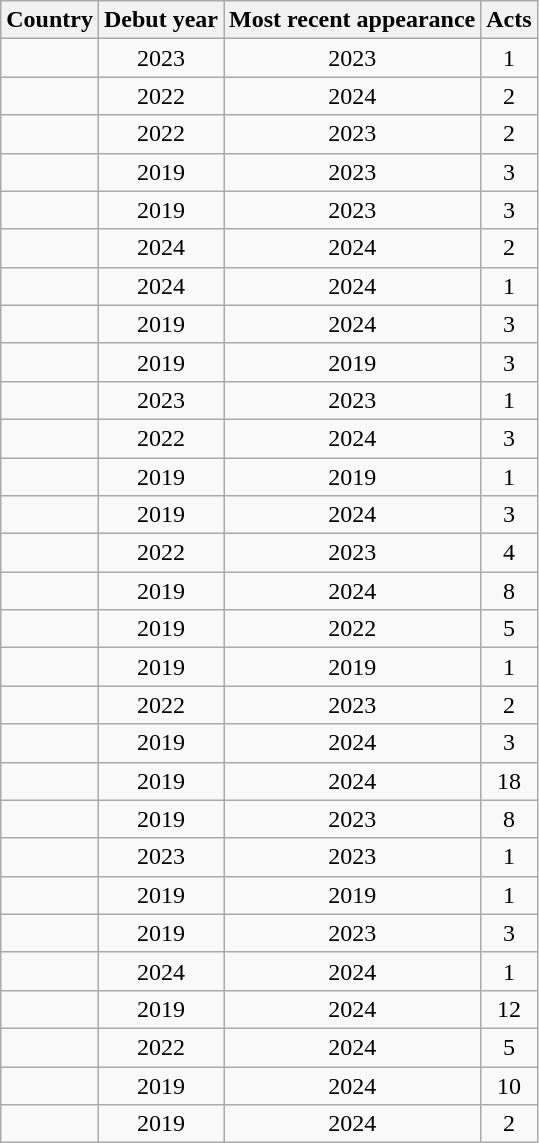<table class="wikitable sortable" style="text-align:center;">
<tr>
<th scope="col">Country</th>
<th scope="col">Debut year</th>
<th scope="col">Most recent appearance</th>
<th scope="col">Acts</th>
</tr>
<tr>
<td align=left></td>
<td>2023</td>
<td>2023</td>
<td>1</td>
</tr>
<tr>
<td align=left></td>
<td>2022</td>
<td>2024</td>
<td>2</td>
</tr>
<tr>
<td align=left></td>
<td>2022</td>
<td>2023</td>
<td>2</td>
</tr>
<tr>
<td align=left></td>
<td>2019</td>
<td>2023</td>
<td>3</td>
</tr>
<tr>
<td align=left></td>
<td>2019</td>
<td>2023</td>
<td>3</td>
</tr>
<tr>
<td align=left></td>
<td>2024</td>
<td>2024</td>
<td>2</td>
</tr>
<tr>
<td align=left></td>
<td>2024</td>
<td>2024</td>
<td>1</td>
</tr>
<tr>
<td align=left></td>
<td>2019</td>
<td>2024</td>
<td>3</td>
</tr>
<tr>
<td align=left></td>
<td>2019</td>
<td>2019</td>
<td>3</td>
</tr>
<tr>
<td align=left></td>
<td>2023</td>
<td>2023</td>
<td>1</td>
</tr>
<tr>
<td align=left></td>
<td>2022</td>
<td>2024</td>
<td>3</td>
</tr>
<tr>
<td align=left></td>
<td>2019</td>
<td>2019</td>
<td>1</td>
</tr>
<tr>
<td align=left></td>
<td>2019</td>
<td>2024</td>
<td>3</td>
</tr>
<tr>
<td align=left></td>
<td>2022</td>
<td>2023</td>
<td>4</td>
</tr>
<tr>
<td align=left></td>
<td>2019</td>
<td>2024</td>
<td>8</td>
</tr>
<tr>
<td align=left></td>
<td>2019</td>
<td>2022</td>
<td>5</td>
</tr>
<tr>
<td align=left></td>
<td>2019</td>
<td>2019</td>
<td>1</td>
</tr>
<tr>
<td align=left></td>
<td>2022</td>
<td>2023</td>
<td>2</td>
</tr>
<tr>
<td align=left></td>
<td>2019</td>
<td>2024</td>
<td>3</td>
</tr>
<tr>
<td align=left></td>
<td>2019</td>
<td>2024</td>
<td>18</td>
</tr>
<tr>
<td align=left></td>
<td>2019</td>
<td>2023</td>
<td>8</td>
</tr>
<tr>
<td align=left></td>
<td>2023</td>
<td>2023</td>
<td>1</td>
</tr>
<tr>
<td align=left></td>
<td>2019</td>
<td>2019</td>
<td>1</td>
</tr>
<tr>
<td align=left></td>
<td>2019</td>
<td>2023</td>
<td>3</td>
</tr>
<tr>
<td align=left></td>
<td>2024</td>
<td>2024</td>
<td>1</td>
</tr>
<tr>
<td align=left></td>
<td>2019</td>
<td>2024</td>
<td>12</td>
</tr>
<tr>
<td align=left></td>
<td>2022</td>
<td>2024</td>
<td>5</td>
</tr>
<tr>
<td align=left></td>
<td>2019</td>
<td>2024</td>
<td>10</td>
</tr>
<tr>
<td align=left></td>
<td>2019</td>
<td>2024</td>
<td>2</td>
</tr>
</table>
